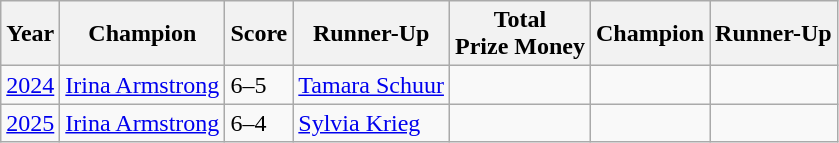<table class="wikitable">
<tr>
<th>Year</th>
<th>Champion</th>
<th>Score</th>
<th>Runner-Up</th>
<th>Total<br>Prize Money</th>
<th>Champion</th>
<th>Runner-Up</th>
</tr>
<tr>
<td><a href='#'>2024</a></td>
<td> <a href='#'>Irina Armstrong</a></td>
<td>6–5</td>
<td> <a href='#'>Tamara Schuur</a></td>
<td></td>
<td></td>
<td></td>
</tr>
<tr>
<td><a href='#'>2025</a></td>
<td> <a href='#'>Irina Armstrong</a></td>
<td>6–4</td>
<td> <a href='#'>Sylvia Krieg</a></td>
<td></td>
<td></td>
<td></td>
</tr>
</table>
